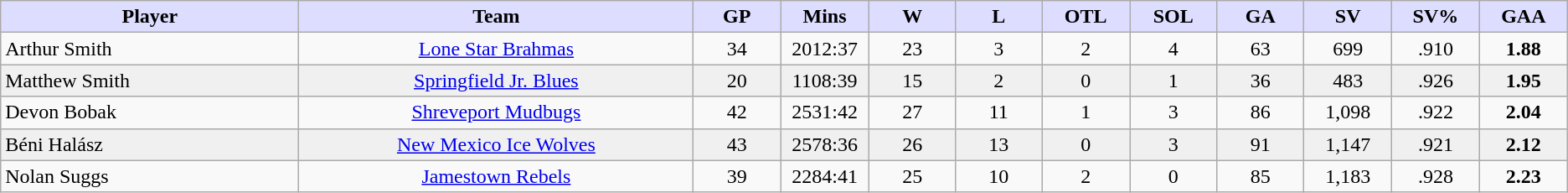<table class="wikitable sortable" style="text-align: center">
<tr>
<th style="background:#ddf; width: 15em;"><strong>Player</strong></th>
<th style="background:#ddf; width: 20em;">Team</th>
<th style="background:#ddf; width: 4em;">GP</th>
<th style="background:#ddf; width: 4em;">Mins</th>
<th style="background:#ddf; width: 4em;">W</th>
<th style="background:#ddf; width: 4em;">L</th>
<th style="background:#ddf; width: 4em;">OTL</th>
<th style="background:#ddf; width: 4em;">SOL</th>
<th style="background:#ddf; width: 4em;">GA</th>
<th style="background:#ddf; width: 4em;">SV</th>
<th style="background:#ddf; width: 4em;">SV%</th>
<th style="background:#ddf; width: 4em;">GAA</th>
</tr>
<tr>
<td align=left>Arthur Smith</td>
<td><a href='#'>Lone Star Brahmas</a></td>
<td>34</td>
<td>2012:37</td>
<td>23</td>
<td>3</td>
<td>2</td>
<td>4</td>
<td>63</td>
<td>699</td>
<td>.910</td>
<td><strong>1.88</strong></td>
</tr>
<tr bgcolor=f0f0f0>
<td align=left>Matthew Smith</td>
<td><a href='#'>Springfield Jr. Blues</a></td>
<td>20</td>
<td>1108:39</td>
<td>15</td>
<td>2</td>
<td>0</td>
<td>1</td>
<td>36</td>
<td>483</td>
<td>.926</td>
<td><strong>1.95</strong></td>
</tr>
<tr>
<td align=left>Devon Bobak</td>
<td><a href='#'>Shreveport Mudbugs</a></td>
<td>42</td>
<td>2531:42</td>
<td>27</td>
<td>11</td>
<td>1</td>
<td>3</td>
<td>86</td>
<td>1,098</td>
<td>.922</td>
<td><strong>2.04</strong></td>
</tr>
<tr bgcolor=f0f0f0>
<td align=left>Béni Halász</td>
<td><a href='#'>New Mexico Ice Wolves</a></td>
<td>43</td>
<td>2578:36</td>
<td>26</td>
<td>13</td>
<td>0</td>
<td>3</td>
<td>91</td>
<td>1,147</td>
<td>.921</td>
<td><strong>2.12</strong></td>
</tr>
<tr>
<td align=left>Nolan Suggs</td>
<td><a href='#'>Jamestown Rebels</a></td>
<td>39</td>
<td>2284:41</td>
<td>25</td>
<td>10</td>
<td>2</td>
<td>0</td>
<td>85</td>
<td>1,183</td>
<td>.928</td>
<td><strong>2.23</strong></td>
</tr>
</table>
